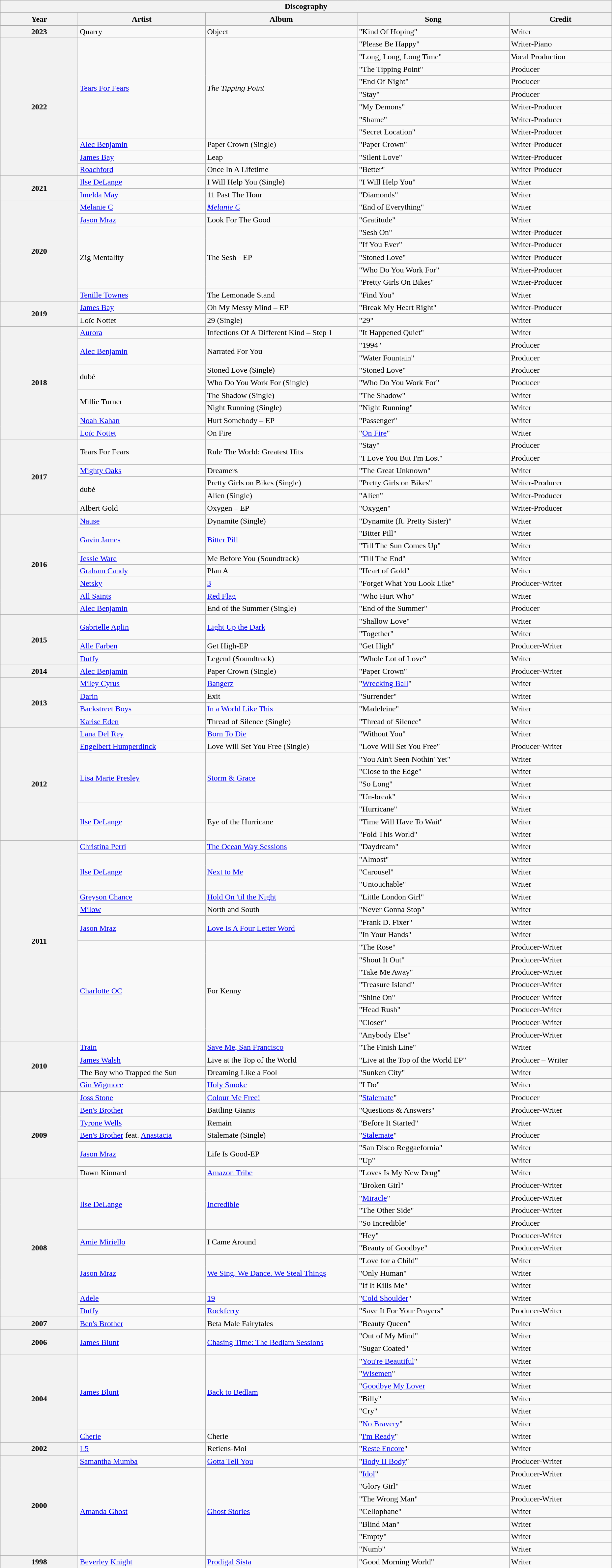<table class="wikitable">
<tr>
<th colspan="5">Discography</th>
</tr>
<tr bgcolor="#CCCCCC">
<th width="150">Year</th>
<th width="250">Artist</th>
<th width="300">Album</th>
<th width="300">Song</th>
<th width="200">Credit</th>
</tr>
<tr>
<th>2023</th>
<td>Quarry</td>
<td>Object</td>
<td>"Kind Of Hoping"</td>
<td>Writer</td>
</tr>
<tr>
<th rowspan="11">2022</th>
<td rowspan="8"><a href='#'>Tears For Fears</a></td>
<td rowspan="8"><em>The Tipping Point</em></td>
<td>"Please Be Happy"</td>
<td>Writer-Piano</td>
</tr>
<tr>
<td>"Long, Long, Long Time"</td>
<td>Vocal Production</td>
</tr>
<tr>
<td>"The Tipping Point"</td>
<td>Producer</td>
</tr>
<tr>
<td>"End Of Night"</td>
<td>Producer</td>
</tr>
<tr>
<td>"Stay"</td>
<td>Producer</td>
</tr>
<tr>
<td>"My Demons"</td>
<td>Writer-Producer</td>
</tr>
<tr>
<td>"Shame"</td>
<td>Writer-Producer</td>
</tr>
<tr>
<td>"Secret Location"</td>
<td>Writer-Producer</td>
</tr>
<tr>
<td><a href='#'>Alec Benjamin</a></td>
<td>Paper Crown (Single)</td>
<td>"Paper Crown"</td>
<td>Writer-Producer</td>
</tr>
<tr>
<td><a href='#'>James Bay</a></td>
<td>Leap</td>
<td>"Silent Love"</td>
<td>Writer-Producer</td>
</tr>
<tr>
<td><a href='#'>Roachford</a></td>
<td>Once In A Lifetime</td>
<td>"Better"</td>
<td>Writer-Producer</td>
</tr>
<tr>
<th rowspan="2">2021</th>
<td><a href='#'>Ilse DeLange</a></td>
<td>I Will Help You (Single)</td>
<td>"I Will Help You"</td>
<td>Writer</td>
</tr>
<tr>
<td><a href='#'>Imelda May</a></td>
<td>11 Past The Hour</td>
<td>"Diamonds"</td>
<td>Writer</td>
</tr>
<tr>
<th rowspan="8">2020</th>
<td><a href='#'>Melanie C</a></td>
<td><em><a href='#'>Melanie C</a></em></td>
<td>"End of Everything"</td>
<td>Writer</td>
</tr>
<tr>
<td><a href='#'>Jason Mraz</a></td>
<td>Look For The Good</td>
<td>"Gratitude"</td>
<td>Writer</td>
</tr>
<tr>
<td rowspan="5">Zig Mentality</td>
<td rowspan="5">The Sesh - EP</td>
<td>"Sesh On"</td>
<td>Writer-Producer</td>
</tr>
<tr>
<td>"If You Ever"</td>
<td>Writer-Producer</td>
</tr>
<tr>
<td>"Stoned Love"</td>
<td>Writer-Producer</td>
</tr>
<tr>
<td>"Who Do You Work For"</td>
<td>Writer-Producer</td>
</tr>
<tr>
<td>"Pretty Girls On Bikes"</td>
<td>Writer-Producer</td>
</tr>
<tr>
<td><a href='#'>Tenille Townes</a></td>
<td>The Lemonade Stand</td>
<td>"Find You"</td>
<td>Writer</td>
</tr>
<tr>
<th rowspan="2">2019</th>
<td><a href='#'>James Bay</a></td>
<td>Oh My Messy Mind – EP</td>
<td>"Break My Heart Right"</td>
<td>Writer-Producer</td>
</tr>
<tr>
<td>Loïc Nottet</td>
<td>29 (Single)</td>
<td>"29"</td>
<td>Writer</td>
</tr>
<tr>
<th rowspan="9">2018</th>
<td><a href='#'>Aurora</a></td>
<td>Infections Of A Different Kind – Step 1</td>
<td>"It Happened Quiet"</td>
<td>Writer</td>
</tr>
<tr>
<td rowspan="2"><a href='#'>Alec Benjamin</a></td>
<td rowspan="2">Narrated For You</td>
<td>"1994"</td>
<td>Producer</td>
</tr>
<tr>
<td>"Water Fountain"</td>
<td>Producer</td>
</tr>
<tr>
<td rowspan="2">dubé</td>
<td>Stoned Love (Single)</td>
<td>"Stoned Love"</td>
<td>Producer</td>
</tr>
<tr>
<td>Who Do You Work For (Single)</td>
<td>"Who Do You Work For"</td>
<td>Producer</td>
</tr>
<tr>
<td rowspan="2">Millie Turner</td>
<td>The Shadow (Single)</td>
<td>"The Shadow"</td>
<td>Writer</td>
</tr>
<tr>
<td>Night Running (Single)</td>
<td>"Night Running"</td>
<td>Writer</td>
</tr>
<tr>
<td><a href='#'>Noah Kahan</a></td>
<td>Hurt Somebody – EP</td>
<td>"Passenger"</td>
<td>Writer</td>
</tr>
<tr>
<td><a href='#'>Loïc Nottet</a></td>
<td>On Fire</td>
<td>"<a href='#'>On Fire</a>"</td>
<td>Writer</td>
</tr>
<tr>
<th rowspan="6">2017</th>
<td rowspan="2">Tears For Fears</td>
<td rowspan="2">Rule The World: Greatest Hits</td>
<td>"Stay"</td>
<td>Producer</td>
</tr>
<tr>
<td>"I Love You But I'm Lost"</td>
<td>Producer</td>
</tr>
<tr>
<td><a href='#'>Mighty Oaks</a></td>
<td>Dreamers</td>
<td>"The Great Unknown"</td>
<td>Writer</td>
</tr>
<tr>
<td rowspan="2">dubé</td>
<td>Pretty Girls on Bikes (Single)</td>
<td>"Pretty Girls on Bikes"</td>
<td>Writer-Producer</td>
</tr>
<tr>
<td>Alien (Single)</td>
<td>"Alien"</td>
<td>Writer-Producer</td>
</tr>
<tr>
<td>Albert Gold</td>
<td>Oxygen – EP</td>
<td>"Oxygen"</td>
<td>Writer-Producer</td>
</tr>
<tr>
<th scope=row rowspan="8">2016</th>
<td><a href='#'>Nause</a></td>
<td>Dynamite (Single)</td>
<td>"Dynamite (ft. Pretty Sister)"</td>
<td>Writer</td>
</tr>
<tr>
<td rowspan="2"><a href='#'>Gavin James</a></td>
<td rowspan="2"><a href='#'>Bitter Pill</a></td>
<td>"Bitter Pill"</td>
<td>Writer</td>
</tr>
<tr>
<td>"Till The Sun Comes Up"</td>
<td>Writer</td>
</tr>
<tr>
<td><a href='#'>Jessie Ware</a></td>
<td>Me Before You (Soundtrack)</td>
<td>"Till The End"</td>
<td>Writer</td>
</tr>
<tr>
<td><a href='#'>Graham Candy</a></td>
<td>Plan A</td>
<td>"Heart of Gold"</td>
<td>Writer</td>
</tr>
<tr>
<td><a href='#'>Netsky</a></td>
<td><a href='#'>3</a></td>
<td>"Forget What You Look Like"</td>
<td>Producer-Writer</td>
</tr>
<tr>
<td><a href='#'>All Saints</a></td>
<td><a href='#'>Red Flag</a></td>
<td>"Who Hurt Who"</td>
<td>Writer</td>
</tr>
<tr>
<td><a href='#'>Alec Benjamin</a></td>
<td>End of the Summer (Single)</td>
<td>"End of the Summer"</td>
<td>Producer</td>
</tr>
<tr>
<th scope=row rowspan="4">2015</th>
<td rowspan="2"><a href='#'>Gabrielle Aplin</a></td>
<td rowspan="2"><a href='#'>Light Up the Dark</a></td>
<td>"Shallow Love"</td>
<td>Writer</td>
</tr>
<tr>
<td>"Together"</td>
<td>Writer</td>
</tr>
<tr>
<td><a href='#'>Alle Farben</a></td>
<td>Get High-EP</td>
<td>"Get High"</td>
<td>Producer-Writer</td>
</tr>
<tr>
<td><a href='#'>Duffy</a></td>
<td>Legend (Soundtrack)</td>
<td>"Whole Lot of Love"</td>
<td>Writer</td>
</tr>
<tr>
<th scope=row rowspan="1">2014</th>
<td><a href='#'>Alec Benjamin</a></td>
<td>Paper Crown (Single)</td>
<td>"Paper Crown"</td>
<td>Producer-Writer</td>
</tr>
<tr>
<th scope=row rowspan="4">2013</th>
<td><a href='#'>Miley Cyrus</a></td>
<td><a href='#'>Bangerz</a></td>
<td>"<a href='#'>Wrecking Ball</a>"</td>
<td>Writer</td>
</tr>
<tr>
<td><a href='#'>Darin</a></td>
<td>Exit</td>
<td>"Surrender"</td>
<td>Writer</td>
</tr>
<tr>
<td><a href='#'>Backstreet Boys</a></td>
<td><a href='#'>In a World Like This</a></td>
<td>"Madeleine"</td>
<td>Writer</td>
</tr>
<tr>
<td><a href='#'>Karise Eden</a></td>
<td>Thread of Silence (Single)</td>
<td>"Thread of Silence"</td>
<td>Writer</td>
</tr>
<tr>
<th scope=row rowspan="9">2012</th>
<td><a href='#'>Lana Del Rey</a></td>
<td><a href='#'>Born To Die</a></td>
<td>"Without You"</td>
<td>Writer</td>
</tr>
<tr>
<td><a href='#'>Engelbert Humperdinck</a></td>
<td>Love Will Set You Free (Single)</td>
<td>"Love Will Set You Free"</td>
<td>Producer-Writer</td>
</tr>
<tr>
<td rowspan="4"><a href='#'>Lisa Marie Presley</a></td>
<td rowspan="4"><a href='#'>Storm & Grace</a></td>
<td>"You Ain't Seen Nothin' Yet"</td>
<td>Writer</td>
</tr>
<tr>
<td>"Close to the Edge"</td>
<td>Writer</td>
</tr>
<tr>
<td>"So Long"</td>
<td>Writer</td>
</tr>
<tr>
<td>"Un-break"</td>
<td>Writer</td>
</tr>
<tr>
<td rowspan="3"><a href='#'>Ilse DeLange</a></td>
<td rowspan="3">Eye of the Hurricane</td>
<td>"Hurricane"</td>
<td>Writer</td>
</tr>
<tr>
<td>"Time Will Have To Wait"</td>
<td>Writer</td>
</tr>
<tr>
<td>"Fold This World"</td>
<td>Writer</td>
</tr>
<tr>
<th scope=row rowspan="16">2011</th>
<td><a href='#'>Christina Perri</a></td>
<td><a href='#'>The Ocean Way Sessions</a></td>
<td>"Daydream"</td>
<td>Writer</td>
</tr>
<tr>
<td rowspan="3"><a href='#'>Ilse DeLange</a></td>
<td rowspan="3"><a href='#'>Next to Me</a></td>
<td>"Almost"</td>
<td>Writer</td>
</tr>
<tr>
<td>"Carousel"</td>
<td>Writer</td>
</tr>
<tr>
<td>"Untouchable"</td>
<td>Writer</td>
</tr>
<tr>
<td><a href='#'>Greyson Chance</a></td>
<td><a href='#'>Hold On 'til the Night</a></td>
<td>"Little London Girl"</td>
<td>Writer</td>
</tr>
<tr>
<td><a href='#'>Milow</a></td>
<td>North and South</td>
<td>"Never Gonna Stop"</td>
<td>Writer</td>
</tr>
<tr>
<td rowspan="2"><a href='#'>Jason Mraz</a></td>
<td rowspan="2"><a href='#'>Love Is A Four Letter Word</a></td>
<td>"Frank D. Fixer"</td>
<td>Writer</td>
</tr>
<tr>
<td>"In Your Hands"</td>
<td>Writer</td>
</tr>
<tr>
<td rowspan="8"><a href='#'>Charlotte OC</a></td>
<td rowspan="8">For Kenny</td>
<td>"The Rose"</td>
<td>Producer-Writer</td>
</tr>
<tr>
<td>"Shout It Out"</td>
<td>Producer-Writer</td>
</tr>
<tr>
<td>"Take Me Away"</td>
<td>Producer-Writer</td>
</tr>
<tr>
<td>"Treasure Island"</td>
<td>Producer-Writer</td>
</tr>
<tr>
<td>"Shine On"</td>
<td>Producer-Writer</td>
</tr>
<tr>
<td>"Head Rush"</td>
<td>Producer-Writer</td>
</tr>
<tr>
<td>"Closer"</td>
<td>Producer-Writer</td>
</tr>
<tr>
<td>"Anybody Else"</td>
<td>Producer-Writer</td>
</tr>
<tr>
<th scope=row rowspan="4">2010</th>
<td><a href='#'>Train</a></td>
<td><a href='#'>Save Me, San Francisco</a></td>
<td>"The Finish Line"</td>
<td>Writer</td>
</tr>
<tr>
<td><a href='#'>James Walsh</a></td>
<td>Live at the Top of the World</td>
<td>"Live at the Top of the World EP"</td>
<td>Producer – Writer</td>
</tr>
<tr>
<td>The Boy who Trapped the Sun</td>
<td>Dreaming Like a Fool</td>
<td>"Sunken City"</td>
<td>Writer</td>
</tr>
<tr>
<td><a href='#'>Gin Wigmore</a></td>
<td><a href='#'>Holy Smoke</a></td>
<td>"I Do"</td>
<td>Writer</td>
</tr>
<tr>
<th scope=row rowspan="7">2009</th>
<td><a href='#'>Joss Stone</a></td>
<td><a href='#'>Colour Me Free!</a></td>
<td>"<a href='#'>Stalemate</a>"</td>
<td>Producer</td>
</tr>
<tr>
<td><a href='#'>Ben's Brother</a></td>
<td>Battling Giants</td>
<td>"Questions & Answers"</td>
<td>Producer-Writer</td>
</tr>
<tr>
<td><a href='#'>Tyrone Wells</a></td>
<td>Remain</td>
<td>"Before It Started"</td>
<td>Writer</td>
</tr>
<tr>
<td><a href='#'>Ben's Brother</a> feat. <a href='#'>Anastacia</a></td>
<td>Stalemate (Single)</td>
<td>"<a href='#'>Stalemate</a>"</td>
<td>Producer</td>
</tr>
<tr>
<td rowspan="2"><a href='#'>Jason Mraz</a></td>
<td rowspan="2">Life Is Good-EP</td>
<td>"San Disco Reggaefornia"</td>
<td>Writer</td>
</tr>
<tr>
<td>"Up"</td>
<td>Writer</td>
</tr>
<tr>
<td>Dawn Kinnard</td>
<td><a href='#'>Amazon Tribe</a></td>
<td>"Loves Is My New Drug"</td>
<td>Writer</td>
</tr>
<tr>
<th scope=row rowspan="11">2008</th>
<td rowspan="4"><a href='#'>Ilse DeLange</a></td>
<td rowspan="4"><a href='#'>Incredible</a></td>
<td>"Broken Girl"</td>
<td>Producer-Writer</td>
</tr>
<tr>
<td>"<a href='#'>Miracle</a>"</td>
<td>Producer-Writer</td>
</tr>
<tr>
<td>"The Other Side"</td>
<td>Producer-Writer</td>
</tr>
<tr>
<td>"So Incredible"</td>
<td>Producer</td>
</tr>
<tr>
<td rowspan="2"><a href='#'>Amie Miriello</a></td>
<td rowspan="2">I Came Around</td>
<td>"Hey"</td>
<td>Producer-Writer</td>
</tr>
<tr>
<td>"Beauty of Goodbye"</td>
<td>Producer-Writer</td>
</tr>
<tr>
<td rowspan="3"><a href='#'>Jason Mraz</a></td>
<td rowspan="3"><a href='#'>We Sing. We Dance. We Steal Things</a></td>
<td>"Love for a Child"</td>
<td>Writer</td>
</tr>
<tr>
<td>"Only Human"</td>
<td>Writer</td>
</tr>
<tr>
<td>"If It Kills Me"</td>
<td>Writer</td>
</tr>
<tr>
<td><a href='#'>Adele</a></td>
<td><a href='#'>19</a></td>
<td>"<a href='#'>Cold Shoulder</a>"</td>
<td>Writer</td>
</tr>
<tr>
<td><a href='#'>Duffy</a></td>
<td><a href='#'>Rockferry</a></td>
<td>"Save It For Your Prayers"</td>
<td>Producer-Writer</td>
</tr>
<tr>
<th scope=row rowspan="1">2007</th>
<td><a href='#'>Ben's Brother</a></td>
<td>Beta Male Fairytales</td>
<td>"Beauty Queen"</td>
<td>Writer</td>
</tr>
<tr>
<th scope=row rowspan="2">2006</th>
<td rowspan="2"><a href='#'>James Blunt</a></td>
<td rowspan="2"><a href='#'>Chasing Time: The Bedlam Sessions</a></td>
<td>"Out of My Mind"</td>
<td>Writer</td>
</tr>
<tr>
<td>"Sugar Coated"</td>
<td>Writer</td>
</tr>
<tr>
<th scope=row rowspan="7">2004</th>
<td rowspan="6"><a href='#'>James Blunt</a></td>
<td rowspan="6"><a href='#'>Back to Bedlam</a></td>
<td>"<a href='#'>You're Beautiful</a>"</td>
<td>Writer</td>
</tr>
<tr>
<td>"<a href='#'>Wisemen</a>"</td>
<td>Writer</td>
</tr>
<tr>
<td>"<a href='#'>Goodbye My Lover</a></td>
<td>Writer</td>
</tr>
<tr>
<td>"Billy"</td>
<td>Writer</td>
</tr>
<tr>
<td>"Cry"</td>
<td>Writer</td>
</tr>
<tr>
<td>"<a href='#'>No Bravery</a>"</td>
<td>Writer</td>
</tr>
<tr>
<td><a href='#'>Cherie</a></td>
<td>Cherie</td>
<td>"<a href='#'>I'm Ready</a>"</td>
<td>Writer</td>
</tr>
<tr>
<th scope=row rowspan="1">2002</th>
<td><a href='#'>L5</a></td>
<td>Retiens-Moi</td>
<td>"<a href='#'>Reste Encore</a>"</td>
<td>Writer</td>
</tr>
<tr>
<th scope=row rowspan="8">2000</th>
<td><a href='#'>Samantha Mumba</a></td>
<td><a href='#'>Gotta Tell You</a></td>
<td>"<a href='#'>Body II Body</a>"</td>
<td>Producer-Writer</td>
</tr>
<tr>
<td rowspan="7"><a href='#'>Amanda Ghost</a></td>
<td rowspan="7"><a href='#'>Ghost Stories</a></td>
<td>"<a href='#'>Idol</a>"</td>
<td>Producer-Writer</td>
</tr>
<tr>
<td>"Glory Girl"</td>
<td>Writer</td>
</tr>
<tr>
<td>"The Wrong Man"</td>
<td>Producer-Writer</td>
</tr>
<tr>
<td>"Cellophane"</td>
<td>Writer</td>
</tr>
<tr>
<td>"Blind Man"</td>
<td>Writer</td>
</tr>
<tr>
<td>"Empty"</td>
<td>Writer</td>
</tr>
<tr>
<td>"Numb"</td>
<td>Writer</td>
</tr>
<tr>
<th scope=row rowspan="1">1998</th>
<td><a href='#'>Beverley Knight</a></td>
<td><a href='#'>Prodigal Sista</a></td>
<td>"Good Morning World"</td>
<td>Writer</td>
</tr>
<tr>
</tr>
</table>
